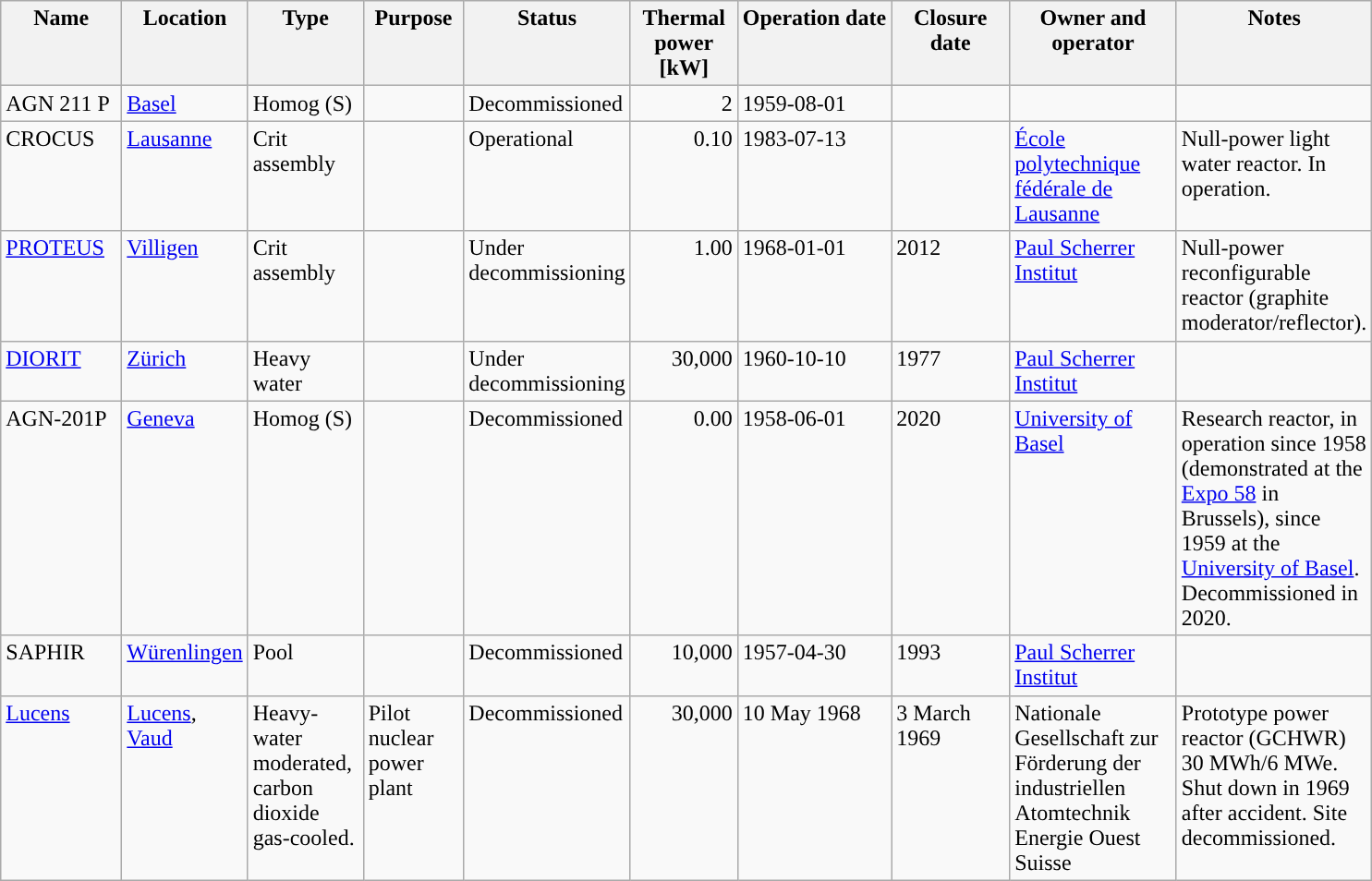<table class="wikitable" >
<tr valign="top">
<th width="80">Name</th>
<th width="65">Location</th>
<th width="76">Type</th>
<th width="65">Purpose</th>
<th width="91">Status</th>
<th width="70“">Thermal power [kW]</th>
<th width=„67“>Operation date</th>
<th width="78“">Closure date</th>
<th width="113“">Owner and operator</th>
<th width="65">Notes</th>
</tr>
<tr valign="top">
<td>AGN 211 P</td>
<td><a href='#'>Basel</a></td>
<td>Homog (S)</td>
<td></td>
<td>Decommissioned</td>
<td align="right">2</td>
<td>1959-08-01</td>
<td></td>
<td></td>
<td></td>
</tr>
<tr valign="top">
<td>CROCUS</td>
<td><a href='#'>Lausanne</a></td>
<td>Crit assembly</td>
<td></td>
<td>Operational</td>
<td align="right">0.10</td>
<td>1983-07-13</td>
<td></td>
<td><a href='#'>École polytechnique fédérale de Lausanne</a></td>
<td>Null-power light water reactor. In operation.</td>
</tr>
<tr valign="top">
<td><a href='#'>PROTEUS</a></td>
<td><a href='#'>Villigen</a></td>
<td>Crit assembly</td>
<td></td>
<td>Under decommissioning</td>
<td align="right">1.00</td>
<td>1968-01-01</td>
<td>2012</td>
<td><a href='#'>Paul Scherrer Institut</a></td>
<td>Null-power reconfigurable reactor (graphite moderator/reflector).</td>
</tr>
<tr valign="top">
<td><a href='#'>DIORIT</a></td>
<td><a href='#'>Zürich</a></td>
<td>Heavy water</td>
<td></td>
<td>Under decommissioning</td>
<td align="right">30,000</td>
<td>1960-10-10</td>
<td>1977</td>
<td><a href='#'>Paul Scherrer Institut</a></td>
<td></td>
</tr>
<tr valign="top">
<td>AGN-201P</td>
<td><a href='#'>Geneva</a></td>
<td>Homog (S)</td>
<td></td>
<td>Decommissioned</td>
<td align="right">0.00</td>
<td>1958-06-01</td>
<td>2020</td>
<td><a href='#'>University of Basel</a></td>
<td>Research reactor, in operation since 1958 (demonstrated at the <a href='#'>Expo 58</a> in Brussels), since 1959 at the <a href='#'>University of Basel</a>. Decommissioned in 2020.</td>
</tr>
<tr valign="top">
<td>SAPHIR</td>
<td><a href='#'>Würenlingen</a></td>
<td>Pool</td>
<td></td>
<td>Decommissioned</td>
<td align="right">10,000</td>
<td>1957-04-30</td>
<td>1993</td>
<td><a href='#'>Paul Scherrer Institut</a></td>
<td><br></td>
</tr>
<tr valign="top">
<td> <a href='#'>Lucens</a></td>
<td> <a href='#'>Lucens</a>, <a href='#'>Vaud</a></td>
<td> Heavy-water moderated, carbon dioxide gas-cooled.</td>
<td> Pilot nuclear power plant</td>
<td> Decommissioned</td>
<td align="right"> 30,000</td>
<td> 10 May 1968</td>
<td> 3 March 1969</td>
<td> Nationale Gesellschaft zur Förderung der industriellen Atomtechnik <br> Energie Ouest Suisse</td>
<td> Prototype power reactor (GCHWR) 30 MWh/6 MWe. Shut down in 1969 after accident. Site decommissioned.</td>
</tr>
</table>
